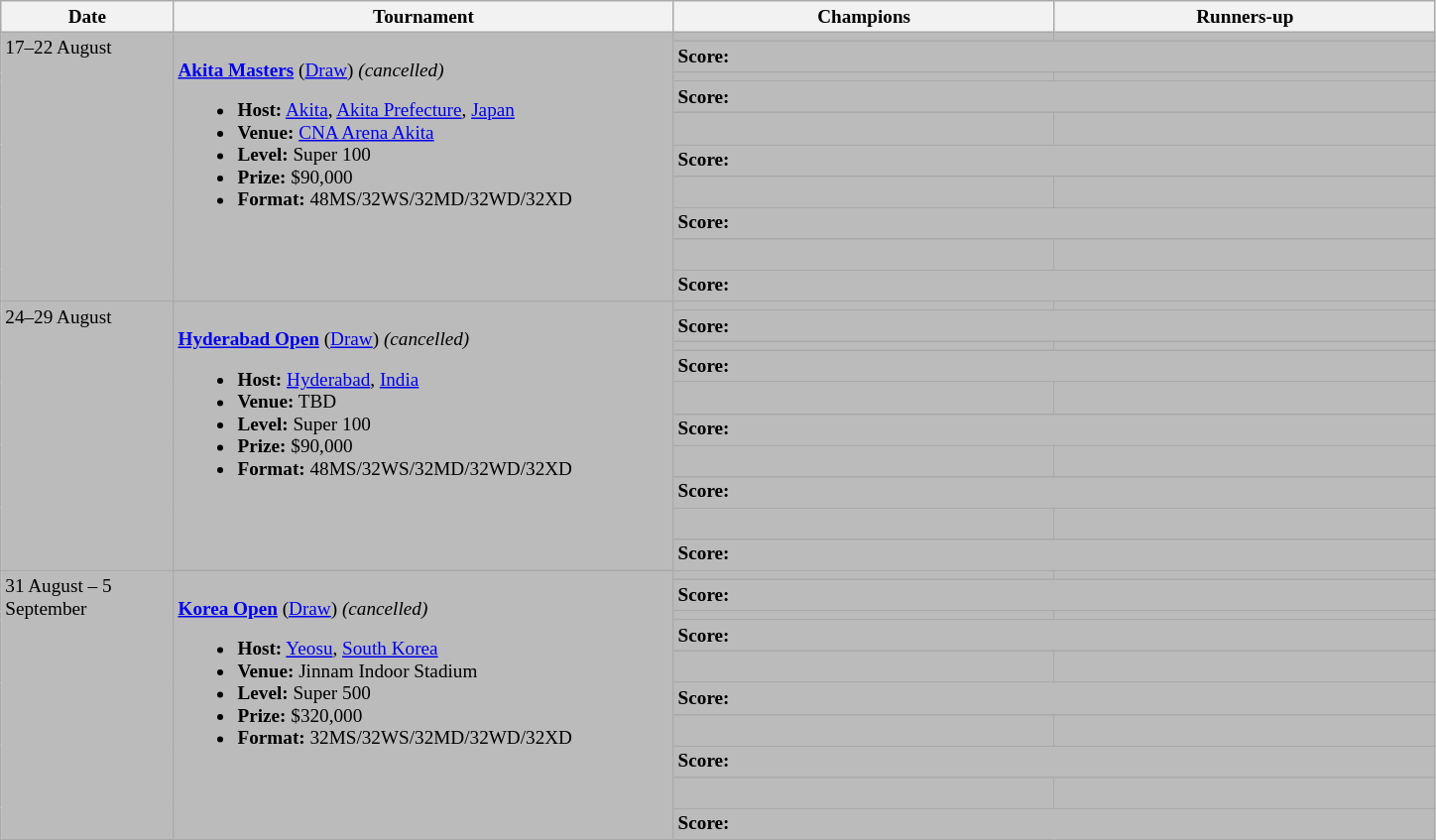<table class="wikitable" style="font-size:80%">
<tr>
<th width="110">Date</th>
<th width="330">Tournament</th>
<th width="250">Champions</th>
<th width="250">Runners-up</th>
</tr>
<tr valign="top" bgcolor="#BBBBBB">
<td rowspan="10">17–22 August</td>
<td bgcolor="#BBBBBB"rowspan="10"><br><strong> <a href='#'>Akita Masters</a></strong> (<a href='#'>Draw</a>) <em>(cancelled)</em><ul><li><strong>Host:</strong> <a href='#'>Akita</a>, <a href='#'>Akita Prefecture</a>, <a href='#'>Japan</a></li><li><strong>Venue:</strong> <a href='#'>CNA Arena Akita</a></li><li><strong>Level:</strong> Super 100</li><li><strong>Prize:</strong> $90,000</li><li><strong>Format:</strong> 48MS/32WS/32MD/32WD/32XD</li></ul></td>
<td><strong> </strong></td>
<td></td>
</tr>
<tr bgcolor="#BBBBBB">
<td colspan="2"><strong>Score:</strong></td>
</tr>
<tr valign="top" bgcolor="#BBBBBB">
<td><strong> </strong></td>
<td></td>
</tr>
<tr bgcolor="#BBBBBB">
<td colspan="2"><strong>Score:</strong></td>
</tr>
<tr valign="top" bgcolor="#BBBBBB">
<td><strong> <br> </strong></td>
<td> <br></td>
</tr>
<tr bgcolor="#BBBBBB">
<td colspan="2"><strong>Score:</strong></td>
</tr>
<tr valign="top" bgcolor="#BBBBBB">
<td><strong> <br> </strong></td>
<td> <br></td>
</tr>
<tr bgcolor="#BBBBBB">
<td colspan="2"><strong>Score:</strong></td>
</tr>
<tr valign="top" bgcolor="#BBBBBB">
<td><strong> <br> </strong></td>
<td> <br></td>
</tr>
<tr bgcolor="#BBBBBB">
<td colspan="2"><strong>Score:</strong></td>
</tr>
<tr valign="top" bgcolor="#BBBBBB">
<td rowspan="10">24–29 August</td>
<td bgcolor="#BBBBBB"rowspan="10"><br><strong> <a href='#'>Hyderabad Open</a></strong> (<a href='#'>Draw</a>) <em>(cancelled)</em><ul><li><strong>Host:</strong> <a href='#'>Hyderabad</a>, <a href='#'>India</a></li><li><strong>Venue:</strong> TBD</li><li><strong>Level:</strong> Super 100</li><li><strong>Prize:</strong> $90,000</li><li><strong>Format:</strong> 48MS/32WS/32MD/32WD/32XD</li></ul></td>
<td><strong> </strong></td>
<td></td>
</tr>
<tr bgcolor="#BBBBBB">
<td colspan="2"><strong>Score:</strong></td>
</tr>
<tr valign="top" bgcolor="#BBBBBB">
<td><strong> </strong></td>
<td></td>
</tr>
<tr bgcolor="#BBBBBB">
<td colspan="2"><strong>Score:</strong></td>
</tr>
<tr valign="top" bgcolor="#BBBBBB">
<td><strong> <br> </strong></td>
<td> <br></td>
</tr>
<tr bgcolor="#BBBBBB">
<td colspan="2"><strong>Score:</strong></td>
</tr>
<tr valign="top" bgcolor="#BBBBBB">
<td><strong> <br> </strong></td>
<td> <br></td>
</tr>
<tr bgcolor="#BBBBBB">
<td colspan="2"><strong>Score:</strong></td>
</tr>
<tr valign="top" bgcolor="#BBBBBB">
<td><strong> <br> </strong></td>
<td> <br></td>
</tr>
<tr bgcolor="#BBBBBB">
<td colspan="2"><strong>Score:</strong></td>
</tr>
<tr valign="top" bgcolor="#BBBBBB">
<td rowspan="10">31 August – 5 September</td>
<td bgcolor="#BBBBBB" rowspan="10"><br><strong> <a href='#'>Korea Open</a></strong> (<a href='#'>Draw</a>) <em>(cancelled)</em><ul><li><strong>Host:</strong> <a href='#'>Yeosu</a>, <a href='#'>South Korea</a></li><li><strong>Venue:</strong> Jinnam Indoor Stadium</li><li><strong>Level:</strong> Super 500</li><li><strong>Prize:</strong> $320,000</li><li><strong>Format:</strong> 32MS/32WS/32MD/32WD/32XD</li></ul></td>
<td><strong> </strong></td>
<td></td>
</tr>
<tr bgcolor="#BBBBBB">
<td colspan="2"><strong>Score:</strong></td>
</tr>
<tr valign="top" bgcolor="#BBBBBB">
<td><strong> </strong></td>
<td></td>
</tr>
<tr bgcolor="#BBBBBB">
<td colspan="2"><strong>Score:</strong></td>
</tr>
<tr valign="top" bgcolor="#BBBBBB">
<td><strong> <br> </strong></td>
<td> <br></td>
</tr>
<tr bgcolor="#BBBBBB">
<td colspan="2"><strong>Score:</strong></td>
</tr>
<tr valign="top" bgcolor="#BBBBBB">
<td><strong> <br> </strong></td>
<td> <br></td>
</tr>
<tr bgcolor="#BBBBBB">
<td colspan="2"><strong>Score:</strong></td>
</tr>
<tr valign="top" bgcolor="#BBBBBB">
<td><strong> <br> </strong></td>
<td> <br></td>
</tr>
<tr bgcolor="#BBBBBB">
<td colspan="2"><strong>Score:</strong></td>
</tr>
</table>
